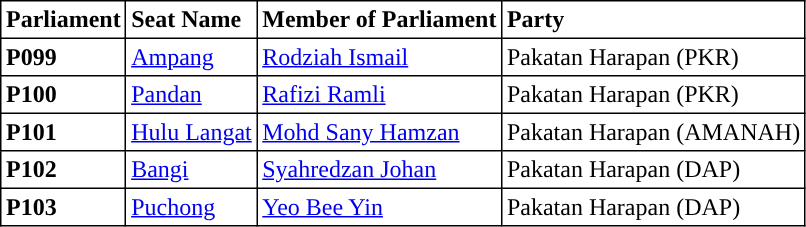<table class="toccolours sortable" border="1" cellpadding="3" style="border-collapse:collapse; text-align: left;">
<tr>
<th align="center">Parliament</th>
<th>Seat Name</th>
<th>Member of Parliament</th>
<th>Party</th>
</tr>
<tr>
<th align="left">P099</th>
<td><a href='#'>Ampang</a></td>
<td><a href='#'>Rodziah Ismail</a></td>
<td>Pakatan Harapan (PKR)</td>
</tr>
<tr>
<th align="left">P100</th>
<td><a href='#'>Pandan</a></td>
<td><a href='#'>Rafizi Ramli</a></td>
<td>Pakatan Harapan (PKR)</td>
</tr>
<tr>
<th align="left">P101</th>
<td><a href='#'>Hulu Langat</a></td>
<td><a href='#'>Mohd Sany Hamzan</a></td>
<td>Pakatan Harapan (AMANAH)</td>
</tr>
<tr>
<th align="left">P102</th>
<td><a href='#'>Bangi</a></td>
<td><a href='#'>Syahredzan Johan</a></td>
<td>Pakatan Harapan (DAP)</td>
</tr>
<tr>
<th>P103</th>
<td><a href='#'>Puchong</a></td>
<td><a href='#'>Yeo Bee Yin</a></td>
<td>Pakatan Harapan (DAP)</td>
</tr>
</table>
